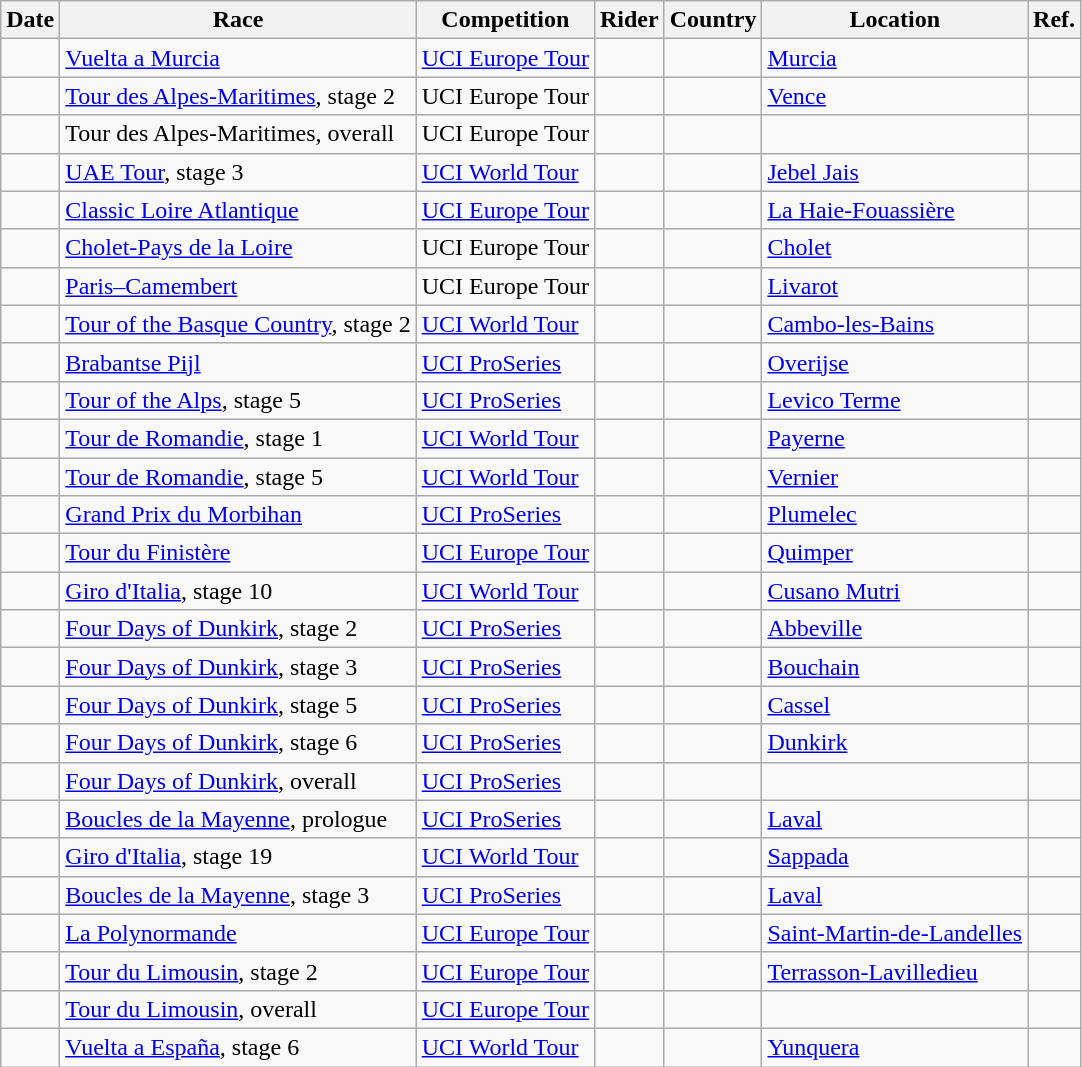<table class="wikitable sortable">
<tr>
<th>Date</th>
<th>Race</th>
<th>Competition</th>
<th>Rider</th>
<th>Country</th>
<th>Location</th>
<th class="unsortable">Ref.</th>
</tr>
<tr>
<td></td>
<td><a href='#'>Vuelta a Murcia</a></td>
<td><a href='#'>UCI Europe Tour</a></td>
<td></td>
<td></td>
<td><a href='#'>Murcia</a></td>
<td align="center"></td>
</tr>
<tr>
<td></td>
<td><a href='#'>Tour des Alpes-Maritimes</a>, stage 2</td>
<td>UCI Europe Tour</td>
<td></td>
<td></td>
<td><a href='#'>Vence</a></td>
<td align="center"></td>
</tr>
<tr>
<td></td>
<td>Tour des Alpes-Maritimes, overall</td>
<td>UCI Europe Tour</td>
<td></td>
<td></td>
<td></td>
<td align="center"></td>
</tr>
<tr>
<td></td>
<td><a href='#'>UAE Tour</a>, stage 3</td>
<td><a href='#'>UCI World Tour</a></td>
<td></td>
<td></td>
<td><a href='#'>Jebel Jais</a></td>
<td align="center"></td>
</tr>
<tr>
<td></td>
<td><a href='#'>Classic Loire Atlantique</a></td>
<td><a href='#'>UCI Europe Tour</a></td>
<td></td>
<td></td>
<td><a href='#'>La Haie-Fouassière</a></td>
<td></td>
</tr>
<tr>
<td></td>
<td><a href='#'>Cholet-Pays de la Loire</a></td>
<td>UCI Europe Tour</td>
<td></td>
<td></td>
<td><a href='#'>Cholet</a></td>
<td></td>
</tr>
<tr>
<td></td>
<td><a href='#'>Paris–Camembert</a></td>
<td>UCI Europe Tour</td>
<td></td>
<td></td>
<td><a href='#'>Livarot</a></td>
<td></td>
</tr>
<tr>
<td></td>
<td><a href='#'>Tour of the Basque Country</a>, stage 2</td>
<td><a href='#'>UCI World Tour</a></td>
<td></td>
<td></td>
<td><a href='#'>Cambo-les-Bains</a></td>
<td align="center"></td>
</tr>
<tr>
<td></td>
<td><a href='#'>Brabantse Pijl</a></td>
<td><a href='#'>UCI ProSeries</a></td>
<td></td>
<td></td>
<td><a href='#'>Overijse</a></td>
<td align="center"></td>
</tr>
<tr>
<td></td>
<td><a href='#'>Tour of the Alps</a>, stage 5</td>
<td><a href='#'>UCI ProSeries</a></td>
<td></td>
<td></td>
<td><a href='#'>Levico Terme</a></td>
<td align="center"></td>
</tr>
<tr>
<td></td>
<td><a href='#'>Tour de Romandie</a>, stage 1</td>
<td><a href='#'>UCI World Tour</a></td>
<td></td>
<td></td>
<td><a href='#'>Payerne</a></td>
<td align="center"></td>
</tr>
<tr>
<td></td>
<td><a href='#'>Tour de Romandie</a>, stage 5</td>
<td><a href='#'>UCI World Tour</a></td>
<td></td>
<td></td>
<td><a href='#'>Vernier</a></td>
<td align="center"></td>
</tr>
<tr>
<td></td>
<td><a href='#'>Grand Prix du Morbihan</a></td>
<td><a href='#'>UCI ProSeries</a></td>
<td></td>
<td></td>
<td><a href='#'>Plumelec</a></td>
<td align="center"></td>
</tr>
<tr>
<td></td>
<td><a href='#'>Tour du Finistère</a></td>
<td><a href='#'>UCI Europe Tour</a></td>
<td></td>
<td></td>
<td><a href='#'>Quimper</a></td>
<td align="center"></td>
</tr>
<tr>
<td></td>
<td><a href='#'>Giro d'Italia</a>, stage 10</td>
<td><a href='#'>UCI World Tour</a></td>
<td></td>
<td></td>
<td><a href='#'>Cusano Mutri</a></td>
<td align="center"></td>
</tr>
<tr>
<td></td>
<td><a href='#'>Four Days of Dunkirk</a>, stage 2</td>
<td><a href='#'>UCI ProSeries</a></td>
<td></td>
<td></td>
<td><a href='#'>Abbeville</a></td>
<td align="center"></td>
</tr>
<tr>
<td></td>
<td><a href='#'>Four Days of Dunkirk</a>, stage 3</td>
<td><a href='#'>UCI ProSeries</a></td>
<td></td>
<td></td>
<td><a href='#'>Bouchain</a></td>
<td align="center"></td>
</tr>
<tr>
<td></td>
<td><a href='#'>Four Days of Dunkirk</a>, stage 5</td>
<td><a href='#'>UCI ProSeries</a></td>
<td></td>
<td></td>
<td><a href='#'>Cassel</a></td>
<td align="center"></td>
</tr>
<tr>
<td></td>
<td><a href='#'>Four Days of Dunkirk</a>, stage 6</td>
<td><a href='#'>UCI ProSeries</a></td>
<td></td>
<td></td>
<td><a href='#'>Dunkirk</a></td>
<td align="center"></td>
</tr>
<tr>
<td></td>
<td><a href='#'>Four Days of Dunkirk</a>, overall</td>
<td><a href='#'>UCI ProSeries</a></td>
<td></td>
<td></td>
<td></td>
<td align="center"></td>
</tr>
<tr>
<td></td>
<td><a href='#'>Boucles de la Mayenne</a>, prologue</td>
<td><a href='#'>UCI ProSeries</a></td>
<td></td>
<td></td>
<td><a href='#'>Laval</a></td>
<td align="center"></td>
</tr>
<tr>
<td></td>
<td><a href='#'>Giro d'Italia</a>, stage 19</td>
<td><a href='#'>UCI World Tour</a></td>
<td></td>
<td></td>
<td><a href='#'>Sappada</a></td>
<td align="center"></td>
</tr>
<tr>
<td></td>
<td><a href='#'>Boucles de la Mayenne</a>, stage 3</td>
<td><a href='#'>UCI ProSeries</a></td>
<td></td>
<td></td>
<td><a href='#'>Laval</a></td>
<td align="center"></td>
</tr>
<tr>
<td></td>
<td><a href='#'>La Polynormande</a></td>
<td><a href='#'>UCI Europe Tour</a></td>
<td></td>
<td></td>
<td><a href='#'>Saint-Martin-de-Landelles</a></td>
<td align="center"></td>
</tr>
<tr>
<td></td>
<td><a href='#'>Tour du Limousin</a>, stage 2</td>
<td><a href='#'>UCI Europe Tour</a></td>
<td></td>
<td></td>
<td><a href='#'>Terrasson-Lavilledieu</a></td>
<td align="center"></td>
</tr>
<tr>
<td></td>
<td><a href='#'>Tour du Limousin</a>, overall</td>
<td><a href='#'>UCI Europe Tour</a></td>
<td></td>
<td></td>
<td></td>
<td align="center"></td>
</tr>
<tr>
<td></td>
<td><a href='#'>Vuelta a España</a>, stage 6</td>
<td><a href='#'>UCI World Tour</a></td>
<td></td>
<td></td>
<td><a href='#'>Yunquera</a></td>
<td align="center"></td>
</tr>
</table>
